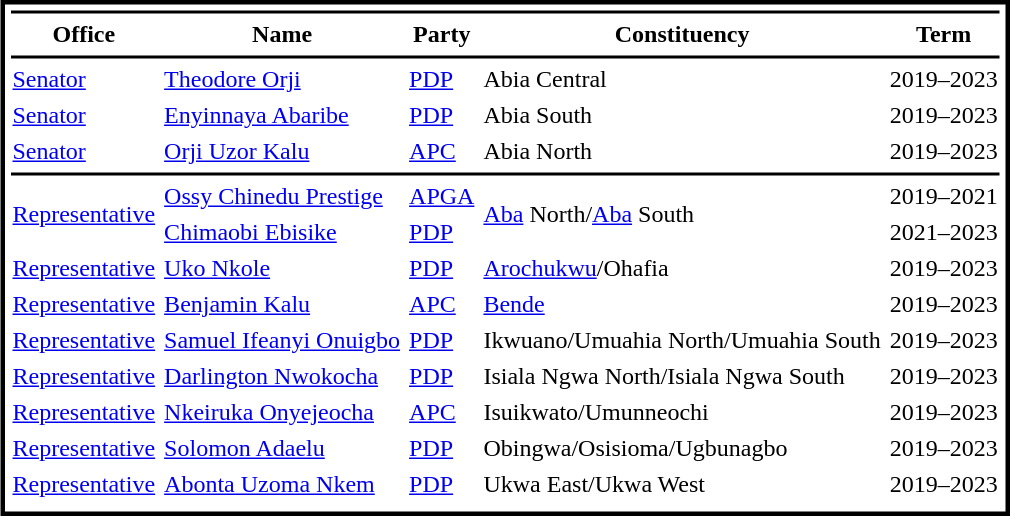<table cellpadding=1 cellspacing=4 style="margin:3px; border:3px solid #000000;">
<tr>
<td bgcolor=#000000 colspan=5></td>
</tr>
<tr>
<th>Office</th>
<th>Name</th>
<th>Party</th>
<th>Constituency</th>
<th>Term</th>
</tr>
<tr>
<td bgcolor=#000000 colspan=5></td>
</tr>
<tr>
<td><a href='#'>Senator</a></td>
<td><a href='#'>Theodore Orji</a></td>
<td><a href='#'>PDP</a></td>
<td>Abia Central</td>
<td>2019–2023</td>
</tr>
<tr>
<td><a href='#'>Senator</a></td>
<td><a href='#'>Enyinnaya Abaribe</a></td>
<td><a href='#'>PDP</a></td>
<td>Abia South</td>
<td>2019–2023</td>
</tr>
<tr>
<td><a href='#'>Senator</a></td>
<td><a href='#'>Orji Uzor Kalu</a></td>
<td><a href='#'>APC</a></td>
<td>Abia North</td>
<td>2019–2023</td>
</tr>
<tr>
<td bgcolor=#000000 colspan=5></td>
</tr>
<tr>
<td rowspan="2"><a href='#'>Representative</a></td>
<td><a href='#'>Ossy Chinedu Prestige</a></td>
<td><a href='#'>APGA</a></td>
<td rowspan="2"><a href='#'>Aba</a> North/<a href='#'>Aba</a> South</td>
<td>2019–2021</td>
</tr>
<tr>
<td><a href='#'>Chimaobi Ebisike</a></td>
<td><a href='#'>PDP</a></td>
<td>2021–2023</td>
</tr>
<tr>
<td><a href='#'>Representative</a></td>
<td><a href='#'>Uko Nkole</a></td>
<td><a href='#'>PDP</a></td>
<td><a href='#'>Arochukwu</a>/Ohafia</td>
<td>2019–2023</td>
</tr>
<tr>
<td><a href='#'>Representative</a></td>
<td><a href='#'>Benjamin Kalu</a></td>
<td><a href='#'>APC</a></td>
<td><a href='#'>Bende</a></td>
<td>2019–2023</td>
</tr>
<tr>
<td><a href='#'>Representative</a></td>
<td><a href='#'>Samuel Ifeanyi Onuigbo</a></td>
<td><a href='#'>PDP</a></td>
<td>Ikwuano/Umuahia North/Umuahia South</td>
<td>2019–2023</td>
</tr>
<tr>
<td><a href='#'>Representative</a></td>
<td><a href='#'>Darlington Nwokocha</a></td>
<td><a href='#'>PDP</a></td>
<td>Isiala Ngwa North/Isiala Ngwa South</td>
<td>2019–2023</td>
</tr>
<tr>
<td><a href='#'>Representative</a></td>
<td><a href='#'>Nkeiruka Onyejeocha</a></td>
<td><a href='#'>APC</a></td>
<td>Isuikwato/Umunneochi</td>
<td>2019–2023</td>
</tr>
<tr>
<td><a href='#'>Representative</a></td>
<td><a href='#'>Solomon Adaelu</a></td>
<td><a href='#'>PDP</a></td>
<td>Obingwa/Osisioma/Ugbunagbo</td>
<td>2019–2023</td>
</tr>
<tr>
<td><a href='#'>Representative</a></td>
<td><a href='#'>Abonta Uzoma Nkem</a></td>
<td><a href='#'>PDP</a></td>
<td>Ukwa East/Ukwa West</td>
<td>2019–2023</td>
</tr>
<tr>
</tr>
</table>
